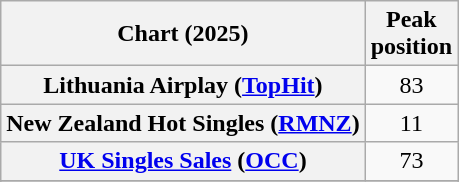<table class="wikitable sortable plainrowheaders" style="text-align:center">
<tr>
<th scope="col">Chart (2025)</th>
<th scope="col">Peak<br>position</th>
</tr>
<tr>
<th scope="row">Lithuania Airplay (<a href='#'>TopHit</a>)</th>
<td>83</td>
</tr>
<tr>
<th scope="row">New Zealand Hot Singles (<a href='#'>RMNZ</a>)</th>
<td>11</td>
</tr>
<tr>
<th scope="row"><a href='#'>UK Singles Sales</a> (<a href='#'>OCC</a>)</th>
<td>73</td>
</tr>
<tr>
</tr>
<tr>
</tr>
</table>
